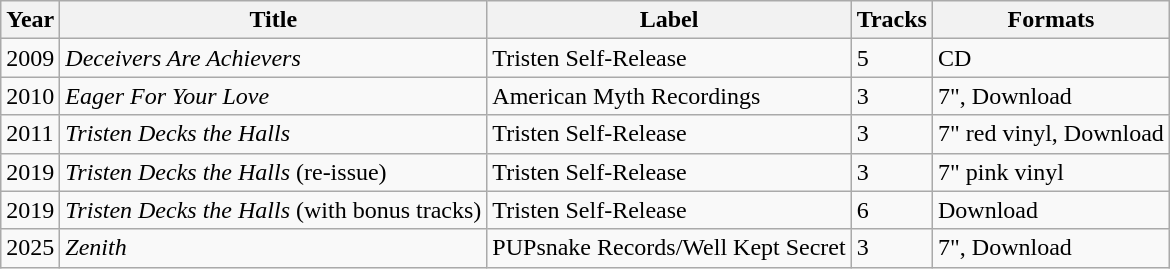<table class="wikitable sortable">
<tr>
<th>Year</th>
<th>Title</th>
<th>Label</th>
<th>Tracks</th>
<th>Formats</th>
</tr>
<tr>
<td>2009</td>
<td><em>Deceivers Are Achievers</em></td>
<td>Tristen Self-Release</td>
<td>5</td>
<td>CD</td>
</tr>
<tr>
<td>2010</td>
<td><em>Eager For Your Love</em></td>
<td>American Myth Recordings</td>
<td>3</td>
<td>7", Download</td>
</tr>
<tr>
<td>2011</td>
<td><em>Tristen Decks the Halls</em></td>
<td>Tristen Self-Release</td>
<td>3</td>
<td>7" red vinyl, Download</td>
</tr>
<tr>
<td>2019</td>
<td><em>Tristen Decks the Halls</em> (re-issue)</td>
<td>Tristen Self-Release</td>
<td>3</td>
<td>7" pink vinyl</td>
</tr>
<tr>
<td>2019</td>
<td><em>Tristen Decks the Halls</em> (with bonus tracks)</td>
<td>Tristen Self-Release</td>
<td>6</td>
<td>Download</td>
</tr>
<tr>
<td>2025</td>
<td><em>Zenith</em></td>
<td>PUPsnake Records/Well Kept Secret</td>
<td>3</td>
<td>7", Download</td>
</tr>
</table>
